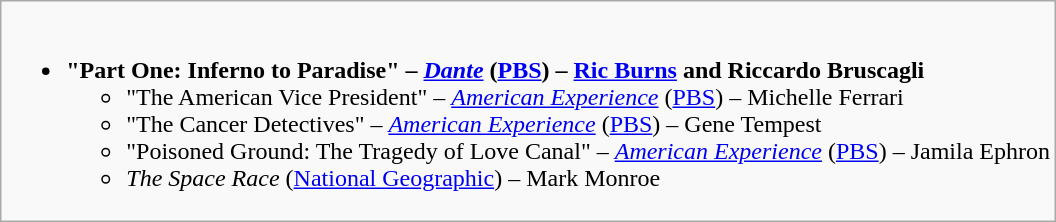<table class="wikitable">
<tr>
<td style="vertical-align:top;"><br><ul><li><strong>"Part One: Inferno to Paradise" – <em><a href='#'>Dante</a></em> (<a href='#'>PBS</a>) – <a href='#'>Ric Burns</a> and Riccardo Bruscagli</strong><ul><li>"The American Vice President" – <em><a href='#'>American Experience</a></em> (<a href='#'>PBS</a>) – Michelle Ferrari</li><li>"The Cancer Detectives" – <em><a href='#'>American Experience</a></em> (<a href='#'>PBS</a>) – Gene Tempest</li><li>"Poisoned Ground: The Tragedy of Love Canal" – <em><a href='#'>American Experience</a></em> (<a href='#'>PBS</a>) – Jamila Ephron</li><li><em>The Space Race</em> (<a href='#'>National Geographic</a>) – Mark Monroe</li></ul></li></ul></td>
</tr>
</table>
